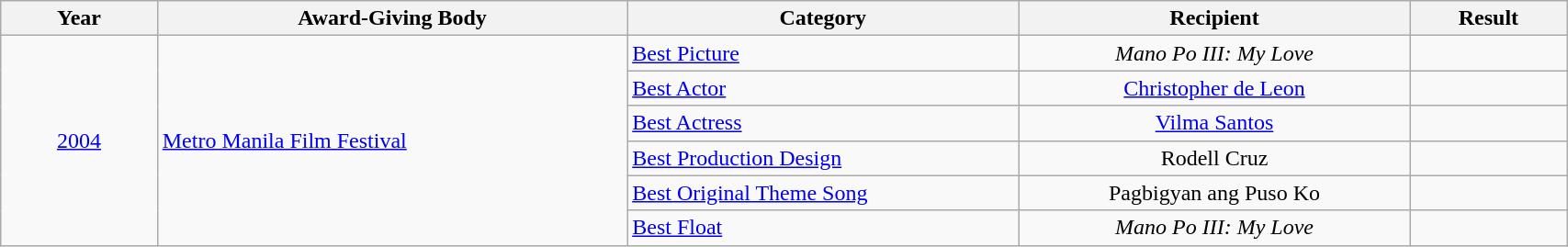<table | width="90%" class="wikitable sortable">
<tr>
<th width="10%">Year</th>
<th width="30%">Award-Giving Body</th>
<th width="25%">Category</th>
<th width="25%">Recipient</th>
<th width="10%">Result</th>
</tr>
<tr>
<td rowspan="6" align="center"><a href='#'>2004</a></td>
<td rowspan="6" align="left"><a href='#'>Metro Manila Film Festival</a></td>
<td align="left"><a href='#'>Best Picture</a></td>
<td align="center"><em>Mano Po III: My Love</em></td>
<td></td>
</tr>
<tr>
<td align="left"><a href='#'>Best Actor</a></td>
<td align="center"><a href='#'>Christopher de Leon</a></td>
<td></td>
</tr>
<tr>
<td align="left"><a href='#'>Best Actress</a></td>
<td align="center"><a href='#'>Vilma Santos</a></td>
<td></td>
</tr>
<tr>
<td align="left"><a href='#'>Best Production Design</a></td>
<td align="center">Rodell Cruz</td>
<td></td>
</tr>
<tr>
<td align="left"><a href='#'>Best Original Theme Song</a></td>
<td align="center">Pagbigyan ang Puso Ko</td>
<td></td>
</tr>
<tr>
<td align="left"><a href='#'>Best Float</a></td>
<td align="center"><em>Mano Po III: My Love</em></td>
<td></td>
</tr>
</table>
